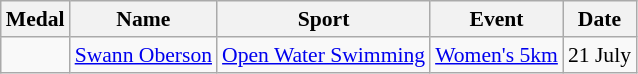<table class="wikitable sortable" style="font-size:90%">
<tr>
<th>Medal</th>
<th>Name</th>
<th>Sport</th>
<th>Event</th>
<th>Date</th>
</tr>
<tr>
<td></td>
<td><a href='#'>Swann Oberson</a></td>
<td><a href='#'>Open Water Swimming</a></td>
<td><a href='#'>Women's 5km</a></td>
<td>21 July</td>
</tr>
</table>
